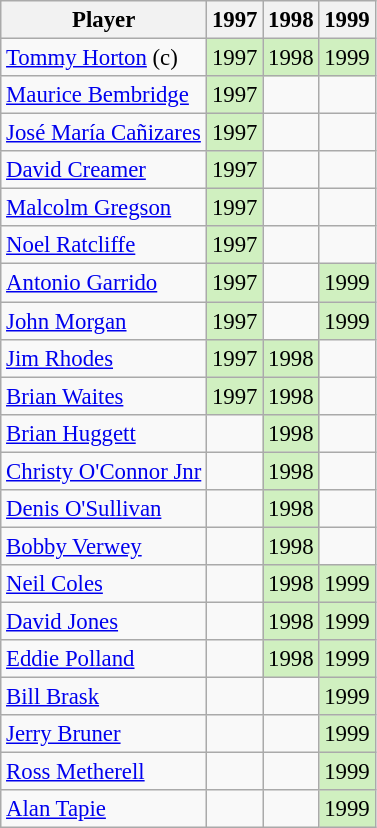<table class="wikitable" style="font-size:95%">
<tr>
<th>Player</th>
<th>1997</th>
<th>1998</th>
<th>1999</th>
</tr>
<tr>
<td> <a href='#'>Tommy Horton</a> (c)</td>
<td style="background:#D0F0C0;">1997</td>
<td style="background:#D0F0C0;">1998</td>
<td style="background:#D0F0C0;">1999</td>
</tr>
<tr>
<td> <a href='#'>Maurice Bembridge</a></td>
<td style="background:#D0F0C0;">1997</td>
<td></td>
<td></td>
</tr>
<tr>
<td> <a href='#'>José María Cañizares</a></td>
<td style="background:#D0F0C0;">1997</td>
<td></td>
<td></td>
</tr>
<tr>
<td> <a href='#'>David Creamer</a></td>
<td style="background:#D0F0C0;">1997</td>
<td></td>
<td></td>
</tr>
<tr>
<td> <a href='#'>Malcolm Gregson</a></td>
<td style="background:#D0F0C0;">1997</td>
<td></td>
<td></td>
</tr>
<tr>
<td> <a href='#'>Noel Ratcliffe</a></td>
<td style="background:#D0F0C0;">1997</td>
<td></td>
<td></td>
</tr>
<tr>
<td> <a href='#'>Antonio Garrido</a></td>
<td style="background:#D0F0C0;">1997</td>
<td></td>
<td style="background:#D0F0C0;">1999</td>
</tr>
<tr>
<td> <a href='#'>John Morgan</a></td>
<td style="background:#D0F0C0;">1997</td>
<td></td>
<td style="background:#D0F0C0;">1999</td>
</tr>
<tr>
<td> <a href='#'>Jim Rhodes</a></td>
<td style="background:#D0F0C0;">1997</td>
<td style="background:#D0F0C0;">1998</td>
<td></td>
</tr>
<tr>
<td> <a href='#'>Brian Waites</a></td>
<td style="background:#D0F0C0;">1997</td>
<td style="background:#D0F0C0;">1998</td>
<td></td>
</tr>
<tr>
<td> <a href='#'>Brian Huggett</a></td>
<td></td>
<td style="background:#D0F0C0;">1998</td>
<td></td>
</tr>
<tr>
<td> <a href='#'>Christy O'Connor Jnr</a></td>
<td></td>
<td style="background:#D0F0C0;">1998</td>
<td></td>
</tr>
<tr>
<td> <a href='#'>Denis O'Sullivan</a></td>
<td></td>
<td style="background:#D0F0C0;">1998</td>
<td></td>
</tr>
<tr>
<td> <a href='#'>Bobby Verwey</a></td>
<td></td>
<td style="background:#D0F0C0;">1998</td>
<td></td>
</tr>
<tr>
<td> <a href='#'>Neil Coles</a></td>
<td></td>
<td style="background:#D0F0C0;">1998</td>
<td style="background:#D0F0C0;">1999</td>
</tr>
<tr>
<td> <a href='#'>David Jones</a></td>
<td></td>
<td style="background:#D0F0C0;">1998</td>
<td style="background:#D0F0C0;">1999</td>
</tr>
<tr>
<td> <a href='#'>Eddie Polland</a></td>
<td></td>
<td style="background:#D0F0C0;">1998</td>
<td style="background:#D0F0C0;">1999</td>
</tr>
<tr>
<td> <a href='#'>Bill Brask</a></td>
<td></td>
<td></td>
<td style="background:#D0F0C0;">1999</td>
</tr>
<tr>
<td> <a href='#'>Jerry Bruner</a></td>
<td></td>
<td></td>
<td style="background:#D0F0C0;">1999</td>
</tr>
<tr>
<td> <a href='#'>Ross Metherell</a></td>
<td></td>
<td></td>
<td style="background:#D0F0C0;">1999</td>
</tr>
<tr>
<td> <a href='#'>Alan Tapie</a></td>
<td></td>
<td></td>
<td style="background:#D0F0C0;">1999</td>
</tr>
</table>
